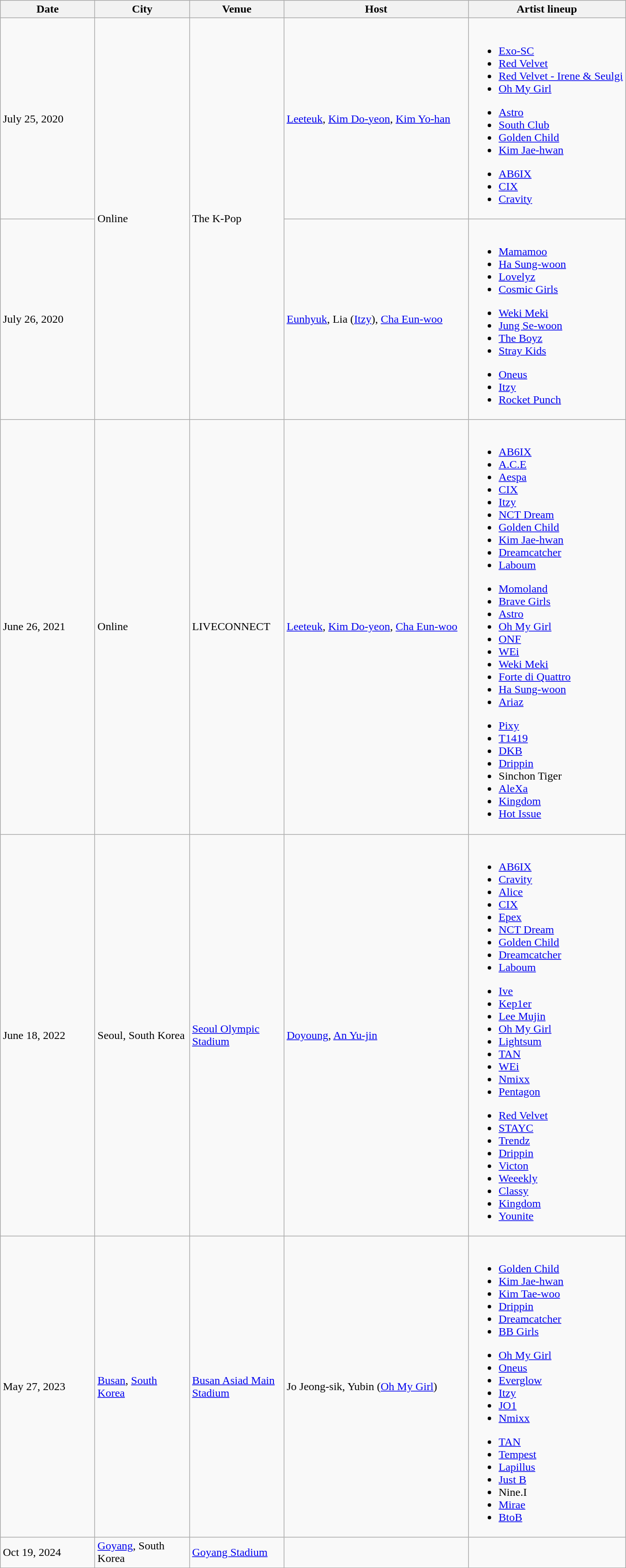<table class="wikitable">
<tr>
<th style="width:8em;">Date</th>
<th style="width:8em;">City</th>
<th style="width:8em;">Venue</th>
<th style="width:16em;">Host</th>
<th>Artist lineup</th>
</tr>
<tr>
<td>July 25, 2020</td>
<td rowspan="2">Online</td>
<td rowspan="2">The K-Pop</td>
<td><a href='#'>Leeteuk</a>, <a href='#'>Kim Do-yeon</a>, <a href='#'>Kim Yo-han</a></td>
<td><br>
<ul><li><a href='#'>Exo-SC</a></li><li><a href='#'>Red Velvet</a></li><li><a href='#'>Red Velvet - Irene & Seulgi</a></li><li><a href='#'>Oh My Girl</a></li></ul><ul><li><a href='#'>Astro</a></li><li><a href='#'>South Club</a></li><li><a href='#'>Golden Child</a></li><li><a href='#'>Kim Jae-hwan</a></li></ul><ul><li><a href='#'>AB6IX</a></li><li><a href='#'>CIX</a></li><li><a href='#'>Cravity</a></li></ul></td>
</tr>
<tr>
<td>July 26, 2020</td>
<td><a href='#'>Eunhyuk</a>, Lia (<a href='#'>Itzy</a>), <a href='#'>Cha Eun-woo</a></td>
<td><br>
<ul><li><a href='#'>Mamamoo</a></li><li><a href='#'>Ha Sung-woon</a></li><li><a href='#'>Lovelyz</a></li><li><a href='#'>Cosmic Girls</a></li></ul><ul><li><a href='#'>Weki Meki</a></li><li><a href='#'>Jung Se-woon</a></li><li><a href='#'>The Boyz</a></li><li><a href='#'>Stray Kids</a></li></ul><ul><li><a href='#'>Oneus</a></li><li><a href='#'>Itzy</a></li><li><a href='#'>Rocket Punch</a></li></ul></td>
</tr>
<tr>
<td>June 26, 2021</td>
<td>Online</td>
<td>LIVECONNECT</td>
<td><a href='#'>Leeteuk</a>, <a href='#'>Kim Do-yeon</a>, <a href='#'>Cha Eun-woo</a></td>
<td><br><ul><li><a href='#'>AB6IX</a></li><li><a href='#'>A.C.E</a></li><li><a href='#'>Aespa</a></li><li><a href='#'>CIX</a></li><li><a href='#'>Itzy</a></li><li><a href='#'>NCT Dream</a></li><li><a href='#'>Golden Child</a></li><li><a href='#'>Kim Jae-hwan</a></li><li><a href='#'>Dreamcatcher</a></li><li><a href='#'>Laboum</a></li></ul><ul><li><a href='#'>Momoland</a></li><li><a href='#'>Brave Girls</a></li><li><a href='#'>Astro</a></li><li><a href='#'>Oh My Girl</a></li><li><a href='#'>ONF</a></li><li><a href='#'>WEi</a></li><li><a href='#'>Weki Meki</a></li><li><a href='#'>Forte di Quattro</a></li><li><a href='#'>Ha Sung-woon</a></li><li><a href='#'>Ariaz</a></li></ul><ul><li><a href='#'>Pixy</a></li><li><a href='#'>T1419</a></li><li><a href='#'>DKB</a></li><li><a href='#'>Drippin</a></li><li>Sinchon Tiger</li><li><a href='#'>AleXa</a></li><li><a href='#'>Kingdom</a></li><li><a href='#'>Hot Issue</a></li></ul></td>
</tr>
<tr>
<td>June 18, 2022</td>
<td>Seoul, South Korea</td>
<td><a href='#'>Seoul Olympic Stadium</a></td>
<td><a href='#'>Doyoung</a>, <a href='#'>An Yu-jin</a></td>
<td><br><ul><li><a href='#'>AB6IX</a></li><li><a href='#'>Cravity</a></li><li><a href='#'>Alice</a></li><li><a href='#'>CIX</a></li><li><a href='#'>Epex</a></li><li><a href='#'>NCT Dream</a></li><li><a href='#'>Golden Child</a></li><li><a href='#'>Dreamcatcher</a></li><li><a href='#'>Laboum</a></li></ul><ul><li><a href='#'>Ive</a></li><li><a href='#'>Kep1er</a></li><li><a href='#'>Lee Mujin</a></li><li><a href='#'>Oh My Girl</a></li><li><a href='#'>Lightsum</a></li><li><a href='#'>TAN</a></li><li><a href='#'>WEi</a></li><li><a href='#'>Nmixx</a></li><li><a href='#'>Pentagon</a></li></ul><ul><li><a href='#'>Red Velvet</a></li><li><a href='#'>STAYC</a></li><li><a href='#'>Trendz</a></li><li><a href='#'>Drippin</a></li><li><a href='#'>Victon</a></li><li><a href='#'>Weeekly</a></li><li><a href='#'>Classy</a></li><li><a href='#'>Kingdom</a></li><li><a href='#'>Younite</a></li></ul></td>
</tr>
<tr>
<td>May 27, 2023</td>
<td><a href='#'>Busan</a>, <a href='#'>South Korea</a></td>
<td><a href='#'>Busan Asiad Main Stadium</a></td>
<td>Jo Jeong-sik, Yubin (<a href='#'>Oh My Girl</a>)</td>
<td><br><ul><li><a href='#'>Golden Child</a></li><li><a href='#'>Kim Jae-hwan</a></li><li><a href='#'>Kim Tae-woo</a></li><li><a href='#'>Drippin</a></li><li><a href='#'>Dreamcatcher</a></li><li><a href='#'>BB Girls</a></li></ul><ul><li><a href='#'>Oh My Girl</a></li><li><a href='#'>Oneus</a></li><li><a href='#'>Everglow</a></li><li><a href='#'>Itzy</a></li><li><a href='#'>JO1</a></li><li><a href='#'>Nmixx</a></li></ul><ul><li><a href='#'>TAN</a></li><li><a href='#'>Tempest</a></li><li><a href='#'>Lapillus</a></li><li><a href='#'>Just B</a></li><li>Nine.I</li><li><a href='#'>Mirae</a></li><li><a href='#'>BtoB</a></li></ul></td>
</tr>
<tr>
<td>Oct 19, 2024</td>
<td><a href='#'>Goyang</a>, South Korea</td>
<td><a href='#'>Goyang Stadium</a></td>
<td></td>
<td></td>
</tr>
</table>
